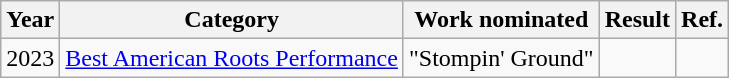<table class="wikitable">
<tr>
<th>Year</th>
<th>Category</th>
<th>Work nominated</th>
<th>Result</th>
<th>Ref.</th>
</tr>
<tr>
<td>2023</td>
<td><a href='#'>Best American Roots Performance</a></td>
<td>"Stompin' Ground"</td>
<td></td>
<td></td>
</tr>
</table>
